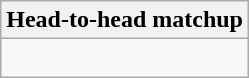<table class="wikitable collapsible collapsed">
<tr>
<th>Head-to-head matchup</th>
</tr>
<tr>
<td><br></td>
</tr>
</table>
